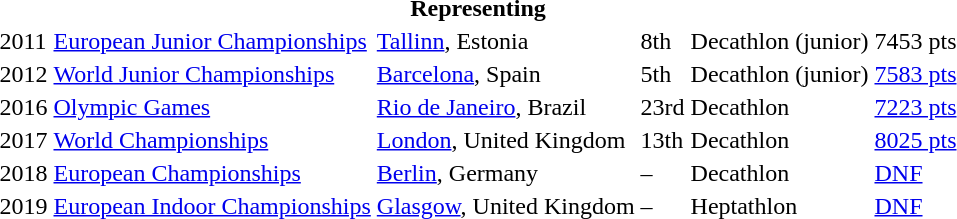<table>
<tr>
<th colspan="6">Representing </th>
</tr>
<tr>
<td>2011</td>
<td><a href='#'>European Junior Championships</a></td>
<td><a href='#'>Tallinn</a>, Estonia</td>
<td>8th</td>
<td>Decathlon (junior)</td>
<td>7453 pts</td>
</tr>
<tr>
<td>2012</td>
<td><a href='#'>World Junior Championships</a></td>
<td><a href='#'>Barcelona</a>, Spain</td>
<td>5th</td>
<td>Decathlon (junior)</td>
<td><a href='#'>7583 pts</a></td>
</tr>
<tr>
<td>2016</td>
<td><a href='#'>Olympic Games</a></td>
<td><a href='#'>Rio de Janeiro</a>, Brazil</td>
<td>23rd</td>
<td>Decathlon</td>
<td><a href='#'>7223 pts</a></td>
</tr>
<tr>
<td>2017</td>
<td><a href='#'>World Championships</a></td>
<td><a href='#'>London</a>, United Kingdom</td>
<td>13th</td>
<td>Decathlon</td>
<td><a href='#'>8025 pts</a></td>
</tr>
<tr>
<td>2018</td>
<td><a href='#'>European Championships</a></td>
<td><a href='#'>Berlin</a>, Germany</td>
<td>–</td>
<td>Decathlon</td>
<td><a href='#'>DNF</a></td>
</tr>
<tr>
<td>2019</td>
<td><a href='#'>European Indoor Championships</a></td>
<td><a href='#'>Glasgow</a>, United Kingdom</td>
<td>–</td>
<td>Heptathlon</td>
<td><a href='#'>DNF</a></td>
</tr>
</table>
